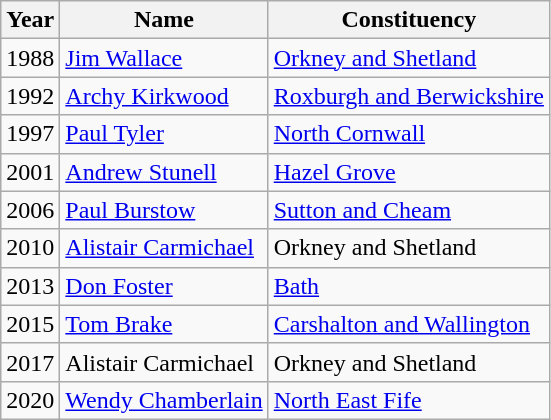<table class="wikitable sortable">
<tr>
<th>Year</th>
<th>Name</th>
<th>Constituency</th>
</tr>
<tr>
<td>1988</td>
<td><a href='#'>Jim Wallace</a></td>
<td><a href='#'>Orkney and Shetland</a></td>
</tr>
<tr>
<td>1992</td>
<td><a href='#'>Archy Kirkwood</a></td>
<td><a href='#'>Roxburgh and Berwickshire</a></td>
</tr>
<tr>
<td>1997</td>
<td><a href='#'>Paul Tyler</a></td>
<td><a href='#'>North Cornwall</a></td>
</tr>
<tr>
<td>2001</td>
<td><a href='#'>Andrew Stunell</a></td>
<td><a href='#'>Hazel Grove</a></td>
</tr>
<tr>
<td>2006</td>
<td><a href='#'>Paul Burstow</a></td>
<td><a href='#'>Sutton and Cheam</a></td>
</tr>
<tr>
<td>2010</td>
<td><a href='#'>Alistair Carmichael</a></td>
<td>Orkney and Shetland</td>
</tr>
<tr>
<td>2013</td>
<td><a href='#'>Don Foster</a></td>
<td><a href='#'>Bath</a></td>
</tr>
<tr>
<td>2015</td>
<td><a href='#'>Tom Brake</a></td>
<td><a href='#'>Carshalton and Wallington</a></td>
</tr>
<tr>
<td>2017</td>
<td>Alistair Carmichael</td>
<td>Orkney and Shetland</td>
</tr>
<tr>
<td>2020</td>
<td><a href='#'>Wendy Chamberlain</a></td>
<td><a href='#'>North East Fife</a></td>
</tr>
</table>
